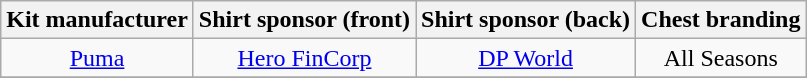<table class="wikitable" style="text-align:center">
<tr>
<th>Kit manufacturer</th>
<th>Shirt sponsor (front)</th>
<th>Shirt sponsor (back)</th>
<th>Chest branding</th>
</tr>
<tr>
<td><a href='#'>Puma</a></td>
<td><a href='#'>Hero FinCorp</a></td>
<td><a href='#'>DP World</a></td>
<td>All Seasons</td>
</tr>
<tr>
</tr>
</table>
